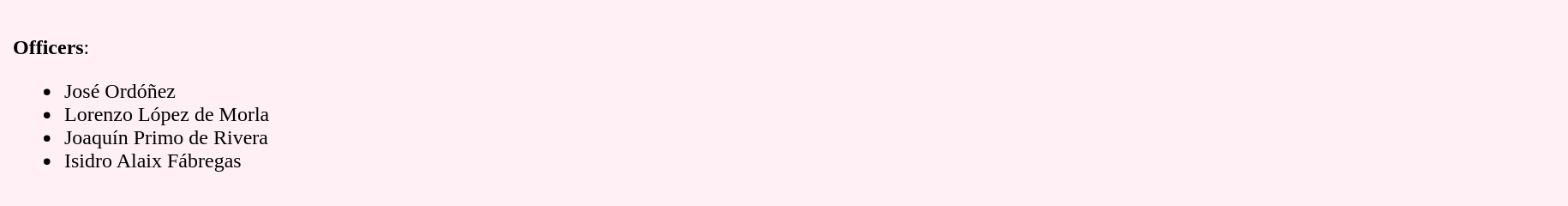<table cellpadding=10px>
<tr>
<td valign=top bgcolor="#FFF0F5" width=1200px><br><strong>Officers</strong>:<ul><li>José Ordóñez</li><li>Lorenzo López de Morla</li><li>Joaquín Primo de Rivera</li><li>Isidro Alaix Fábregas</li></ul></td>
</tr>
</table>
